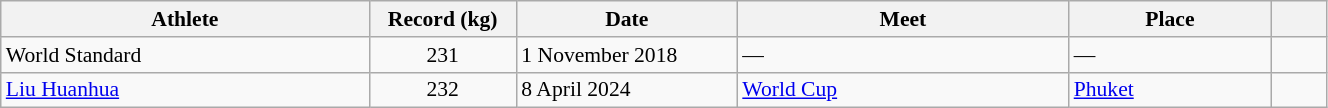<table class="wikitable" style="font-size:90%; width: 70%;">
<tr>
<th width=20%>Athlete</th>
<th width=8%>Record (kg)</th>
<th width=12%>Date</th>
<th width=18%>Meet</th>
<th width=11%>Place</th>
<th width=3%></th>
</tr>
<tr>
<td>World Standard</td>
<td align="center">231</td>
<td>1 November 2018</td>
<td>—</td>
<td>—</td>
<td></td>
</tr>
<tr>
<td> <a href='#'>Liu Huanhua</a></td>
<td align="center">232</td>
<td>8 April 2024</td>
<td><a href='#'>World Cup</a></td>
<td><a href='#'>Phuket</a></td>
<td></td>
</tr>
</table>
